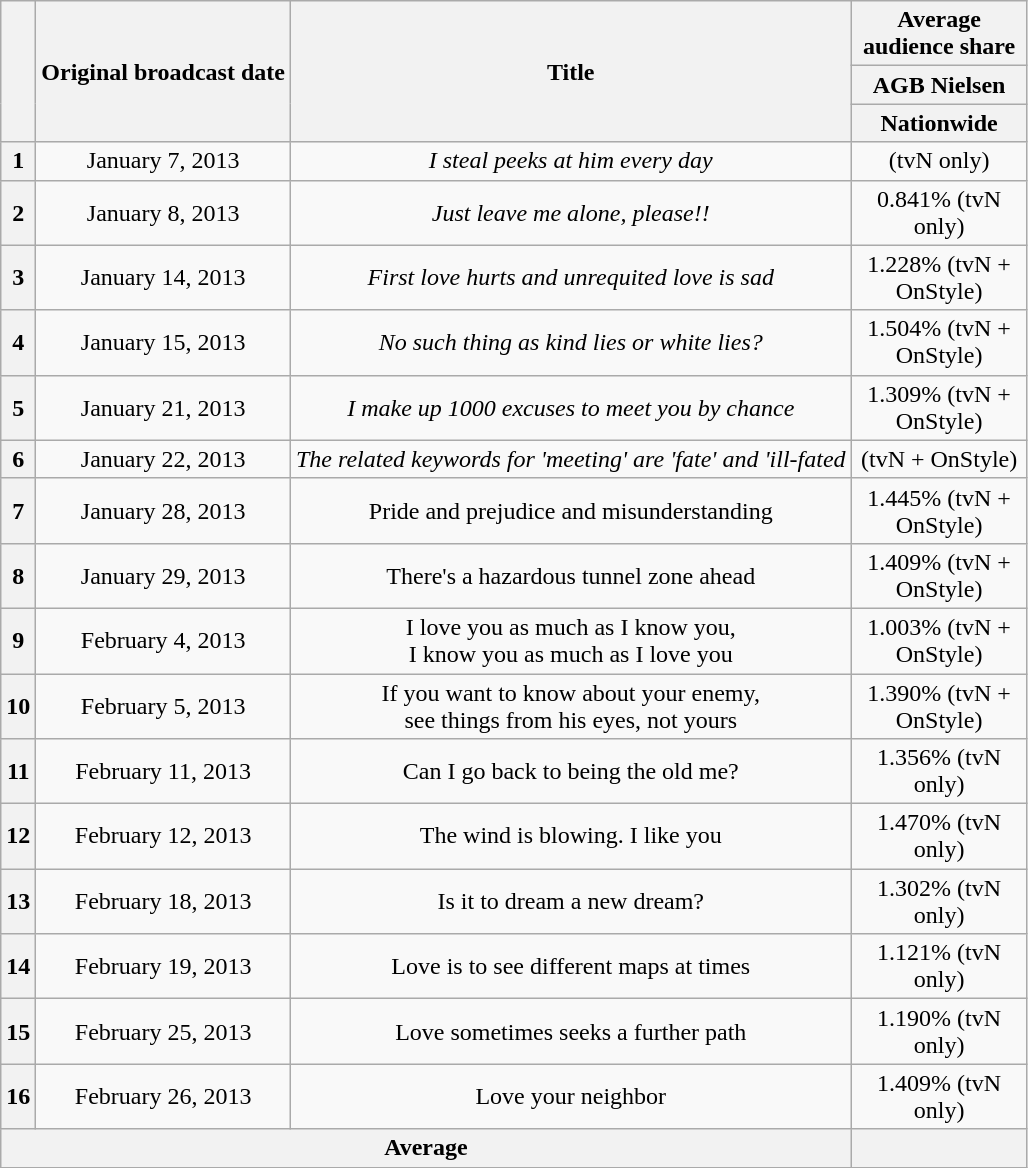<table class=wikitable style="text-align:center">
<tr>
<th rowspan="3"></th>
<th rowspan="3">Original broadcast date</th>
<th rowspan="3">Title</th>
<th width="110">Average audience share</th>
</tr>
<tr>
<th>AGB Nielsen</th>
</tr>
<tr>
<th>Nationwide</th>
</tr>
<tr>
<th>1</th>
<td>January 7, 2013</td>
<td><em>I steal peeks at him every day</em></td>
<td> (tvN only)</td>
</tr>
<tr>
<th>2</th>
<td>January 8, 2013</td>
<td><em>Just leave me alone, please!!</em></td>
<td>0.841% (tvN only)</td>
</tr>
<tr>
<th>3</th>
<td>January 14, 2013</td>
<td><em>First love hurts and unrequited love is sad</em></td>
<td>1.228% (tvN + OnStyle)</td>
</tr>
<tr>
<th>4</th>
<td>January 15, 2013</td>
<td><em>No such thing as kind lies or white lies?</em></td>
<td>1.504% (tvN + OnStyle)</td>
</tr>
<tr>
<th>5</th>
<td>January 21, 2013</td>
<td><em>I make up 1000 excuses to meet you by chance</em></td>
<td>1.309% (tvN + OnStyle)</td>
</tr>
<tr>
<th>6</th>
<td>January 22, 2013</td>
<td><em>The related keywords for 'meeting' are 'fate' and 'ill-fated<strong></td>
<td> (tvN + OnStyle)</td>
</tr>
<tr>
<th>7</th>
<td>January 28, 2013</td>
<td></em>Pride and prejudice and misunderstanding<em></td>
<td>1.445% (tvN + OnStyle)</td>
</tr>
<tr>
<th>8</th>
<td>January 29, 2013</td>
<td></em>There's a hazardous tunnel zone ahead<em></td>
<td>1.409% (tvN + OnStyle)</td>
</tr>
<tr>
<th>9</th>
<td>February 4, 2013</td>
<td></em>I love you as much as I know you, <br> I know you as much as I love you<em></td>
<td>1.003% (tvN + OnStyle)</td>
</tr>
<tr>
<th>10</th>
<td>February 5, 2013</td>
<td></em>If you want to know about your enemy, <br> see things from his eyes, not yours<em></td>
<td>1.390% (tvN + OnStyle)</td>
</tr>
<tr>
<th>11</th>
<td>February 11, 2013</td>
<td></em>Can I go back to being the old me?<em></td>
<td>1.356% (tvN only)</td>
</tr>
<tr>
<th>12</th>
<td>February 12, 2013</td>
<td></em>The wind is blowing. I like you<em></td>
<td>1.470% (tvN only)</td>
</tr>
<tr>
<th>13</th>
<td>February 18, 2013</td>
<td></em>Is it to dream a new dream?<em></td>
<td>1.302% (tvN only)</td>
</tr>
<tr>
<th>14</th>
<td>February 19, 2013</td>
<td></em>Love is to see different maps at times<em></td>
<td>1.121% (tvN only)</td>
</tr>
<tr>
<th>15</th>
<td>February 25, 2013</td>
<td></em>Love sometimes seeks a further path<em></td>
<td>1.190% (tvN only)</td>
</tr>
<tr>
<th>16</th>
<td>February 26, 2013</td>
<td></em>Love your neighbor<em></td>
<td>1.409% (tvN only)</td>
</tr>
<tr>
<th colspan="3">Average</th>
<th></th>
</tr>
</table>
